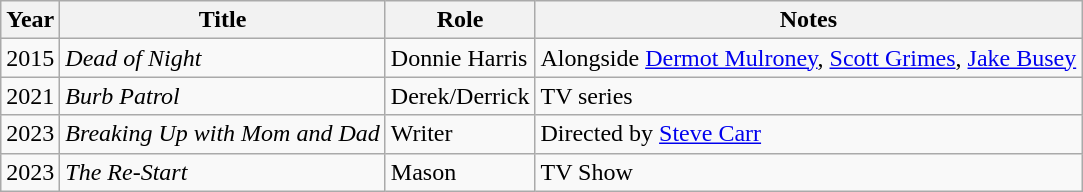<table class="wikitable sortable">
<tr>
<th>Year</th>
<th>Title</th>
<th>Role</th>
<th class="unsortable">Notes</th>
</tr>
<tr>
<td>2015</td>
<td><em>Dead of Night</em></td>
<td>Donnie Harris</td>
<td>Alongside <a href='#'>Dermot Mulroney</a>, <a href='#'>Scott Grimes</a>, <a href='#'>Jake Busey</a></td>
</tr>
<tr>
<td>2021</td>
<td><em>Burb Patrol</em></td>
<td>Derek/Derrick</td>
<td>TV series</td>
</tr>
<tr>
<td>2023</td>
<td><em>Breaking Up with Mom and Dad</em></td>
<td>Writer</td>
<td>Directed by <a href='#'>Steve Carr</a></td>
</tr>
<tr>
<td>2023</td>
<td><em>The Re-Start</em></td>
<td>Mason</td>
<td>TV Show</td>
</tr>
</table>
